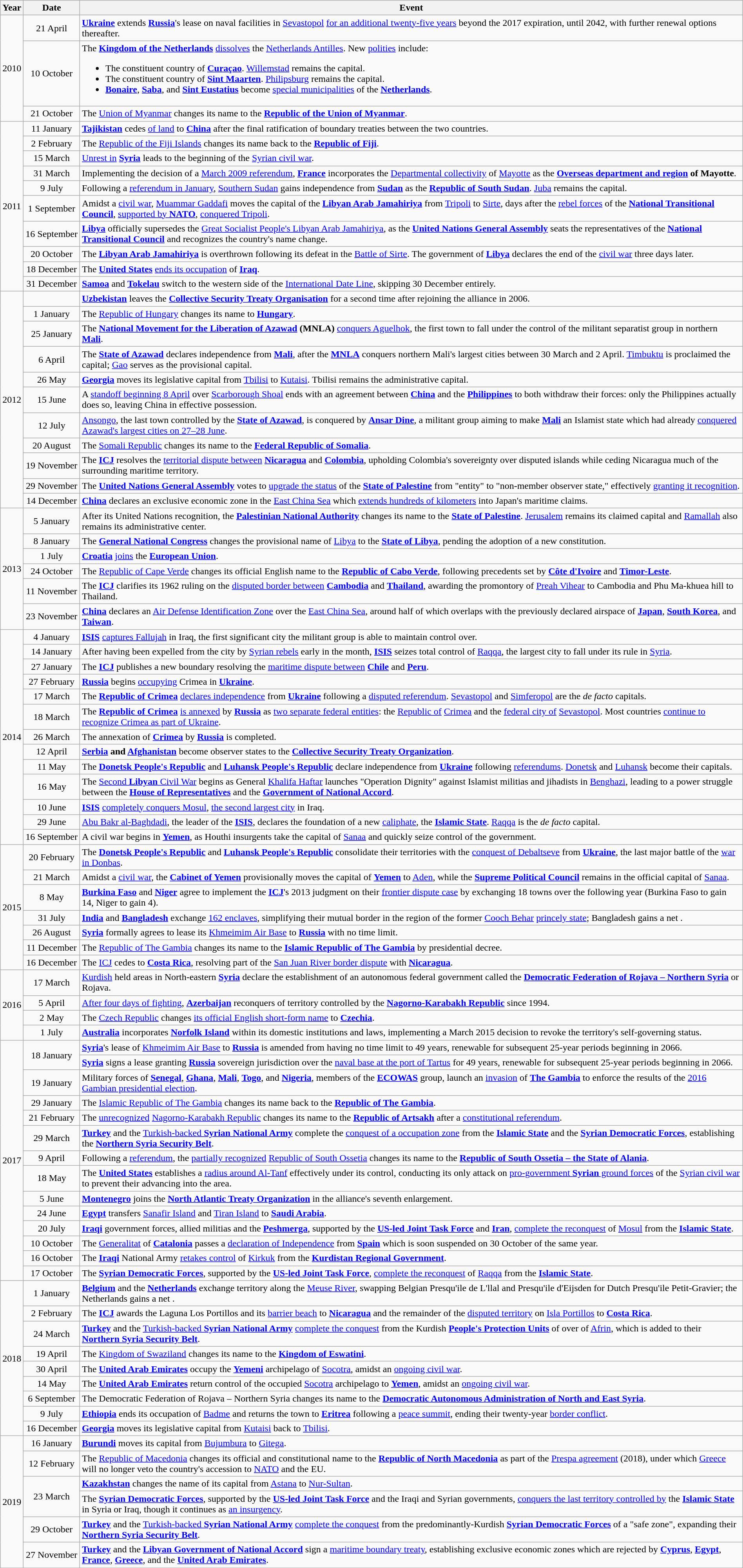<table class=wikitable style="width:100%; text-align:center">
<tr>
<th style="width:2em">Year</th>
<th style="width:4em">Date</th>
<th>Event</th>
</tr>
<tr>
<td rowspan=3>2010</td>
<td>21 April</td>
<td style=text-align:left><strong><a href='#'>Ukraine</a></strong> extends <strong><a href='#'>Russia</a></strong>'s lease on naval facilities in <a href='#'>Sevastopol</a> <a href='#'>for an additional twenty-five years</a> beyond the 2017 expiration, until 2042, with further renewal options thereafter.</td>
</tr>
<tr>
<td>10 October</td>
<td style=text-align:left>The <strong><a href='#'>Kingdom of the Netherlands</a></strong> <a href='#'>dissolves</a> the <a href='#'>Netherlands Antilles</a>. New <a href='#'>polities</a> include:<br><ul><li>The constituent country of <strong><a href='#'>Curaçao</a></strong>. <a href='#'>Willemstad</a> remains the capital.</li><li>The constituent country of <strong><a href='#'>Sint Maarten</a></strong>. <a href='#'>Philipsburg</a> remains the capital.</li><li><strong><a href='#'>Bonaire</a></strong>, <strong><a href='#'>Saba</a></strong>, and <strong><a href='#'>Sint Eustatius</a></strong> become <a href='#'>special municipalities</a> of the <strong><a href='#'>Netherlands</a></strong>.</li></ul></td>
</tr>
<tr>
<td>21 October</td>
<td style=text-align:left>The <a href='#'>Union of Myanmar</a> changes its name to the <strong><a href='#'>Republic of the Union of Myanmar</a></strong>.</td>
</tr>
<tr>
<td rowspan=10>2011</td>
<td>11 January</td>
<td style=text-align:left><strong><a href='#'>Tajikistan</a></strong> cedes <a href='#'> of land</a> to <strong><a href='#'>China</a></strong> after the final ratification of boundary treaties between the two countries.</td>
</tr>
<tr>
<td>2 February</td>
<td style=text-align:left>The <a href='#'>Republic of the Fiji Islands</a> changes its name back to the <strong><a href='#'>Republic of Fiji</a></strong>.</td>
</tr>
<tr>
<td>15 March</td>
<td style=text-align:left><a href='#'>Unrest in</a> <strong><a href='#'>Syria</a></strong> leads to the beginning of the <a href='#'>Syrian civil war</a>.</td>
</tr>
<tr>
<td>31 March</td>
<td style=text-align:left>Implementing the decision of a <a href='#'>March 2009 referendum</a>, <strong><a href='#'>France</a></strong> incorporates the <a href='#'>Departmental collectivity</a> of <a href='#'>Mayotte</a> as the <strong><a href='#'>Overseas department and region</a> of Mayotte</strong>.</td>
</tr>
<tr>
<td>9 July</td>
<td style=text-align:left>Following a <a href='#'>referendum in January</a>, <a href='#'>Southern Sudan</a> gains independence from <strong><a href='#'>Sudan</a></strong> as the <strong><a href='#'>Republic of South Sudan</a></strong>. <a href='#'>Juba</a> remains the capital.</td>
</tr>
<tr>
<td>1 September</td>
<td style=text-align:left>Amidst a <a href='#'>civil war</a>, <a href='#'>Muammar Gaddafi</a> moves the capital of the <strong><a href='#'>Libyan Arab Jamahiriya</a></strong> from <a href='#'>Tripoli</a> to <a href='#'>Sirte</a>, days after the <a href='#'>rebel forces</a> of the <strong><a href='#'>National Transitional Council</a></strong>, <a href='#'>supported by <strong>NATO</strong></a>, <a href='#'>conquered Tripoli</a>.</td>
</tr>
<tr>
<td>16 September</td>
<td style=text-align:left><strong><a href='#'>Libya</a></strong> officially supersedes the <a href='#'>Great Socialist People's Libyan Arab Jamahiriya</a>, as the <strong><a href='#'>United Nations General Assembly</a></strong> seats the representatives of the <strong><a href='#'>National Transitional Council</a></strong> and recognizes the country's name change.</td>
</tr>
<tr>
<td>20 October</td>
<td style=text-align:left>The <strong><a href='#'>Libyan Arab Jamahiriya</a></strong> is overthrown following its defeat in the <a href='#'>Battle of Sirte</a>. The government of <strong><a href='#'>Libya</a></strong> declares the end of the <a href='#'>civil war</a> three days later.</td>
</tr>
<tr>
<td>18 December</td>
<td style=text-align:left>The <strong><a href='#'>United States</a></strong> <a href='#'>ends its occupation</a> of <strong><a href='#'>Iraq</a></strong>.</td>
</tr>
<tr>
<td>31 December</td>
<td style=text-align:left><strong><a href='#'>Samoa</a></strong> and <strong><a href='#'>Tokelau</a></strong> switch to the western side of the <a href='#'>International Date Line</a>, skipping 30 December entirely.</td>
</tr>
<tr>
<td rowspan=11>2012</td>
<td></td>
<td style=text-align:left><strong><a href='#'>Uzbekistan</a></strong> leaves the <strong><a href='#'>Collective Security Treaty Organisation</a></strong> for a second time after rejoining the alliance in 2006.</td>
</tr>
<tr>
<td>1 January</td>
<td style=text-align:left>The <a href='#'>Republic of Hungary</a> changes its name to <strong><a href='#'>Hungary</a></strong>.</td>
</tr>
<tr>
<td>25 January</td>
<td style=text-align:left>The <strong><a href='#'>National Movement for the Liberation of Azawad</a> (MNLA)</strong> <a href='#'>conquers Aguelhok</a>, the first town to fall under the control of the militant separatist group in northern <strong><a href='#'>Mali</a></strong>.</td>
</tr>
<tr>
<td>6 April</td>
<td style=text-align:left>The <strong><a href='#'>State of Azawad</a></strong> declares independence from <strong><a href='#'>Mali</a></strong>, after the <strong><a href='#'>MNLA</a></strong> conquers northern Mali's largest cities between 30 March and 2 April. <a href='#'>Timbuktu</a> is proclaimed the capital; <a href='#'>Gao</a> serves as the provisional capital.</td>
</tr>
<tr>
<td>26 May</td>
<td style=text-align:left><strong><a href='#'>Georgia</a></strong> moves its legislative capital from <a href='#'>Tbilisi</a> to <a href='#'>Kutaisi</a>. Tbilisi remains the administrative capital.</td>
</tr>
<tr>
<td>15 June</td>
<td style=text-align:left>A <a href='#'>standoff beginning 8 April</a> over <a href='#'>Scarborough Shoal</a> ends with an agreement between <strong><a href='#'>China</a></strong> and the <strong><a href='#'>Philippines</a></strong> to both withdraw their forces: only the Philippines actually does so, leaving China in effective possession.</td>
</tr>
<tr>
<td>12 July</td>
<td style=text-align:left><a href='#'>Ansongo</a>, the last town controlled by the <strong><a href='#'>State of Azawad</a></strong>, is conquered by <strong><a href='#'>Ansar Dine</a></strong>, a militant group aiming to make <strong><a href='#'>Mali</a></strong> an Islamist state which had already <a href='#'>conquered Azawad's largest cities on 27–28 June</a>.</td>
</tr>
<tr>
<td>20 August</td>
<td style=text-align:left>The <a href='#'>Somali Republic</a> changes its name to the <strong><a href='#'>Federal Republic of Somalia</a></strong>.</td>
</tr>
<tr>
<td>19 November</td>
<td style=text-align:left>The <strong><a href='#'>ICJ</a></strong> resolves the <a href='#'>territorial dispute between</a> <strong><a href='#'>Nicaragua</a></strong> and <strong><a href='#'>Colombia</a></strong>, upholding Colombia's sovereignty over disputed islands while ceding Nicaragua much of the surrounding maritime territory.</td>
</tr>
<tr>
<td>29 November</td>
<td style=text-align:left>The <strong><a href='#'>United Nations General Assembly</a></strong> votes to <a href='#'>upgrade the status</a> of the <strong><a href='#'>State of Palestine</a></strong> from "entity" to "non-member observer state," effectively <a href='#'>granting it recognition</a>.</td>
</tr>
<tr>
<td>14 December</td>
<td style=text-align:left><strong><a href='#'>China</a></strong> declares an exclusive economic zone in the <a href='#'>East China Sea</a> which <a href='#'>extends hundreds of kilometers</a> into Japan's maritime claims.</td>
</tr>
<tr>
<td rowspan=6>2013</td>
<td>5 January</td>
<td style=text-align:left>After its United Nations recognition, the <strong><a href='#'>Palestinian National Authority</a></strong> changes its name to the <strong><a href='#'>State of Palestine</a></strong>. <a href='#'>Jerusalem</a> remains its claimed capital and <a href='#'>Ramallah</a> also remains its administrative center.</td>
</tr>
<tr>
<td>8 January</td>
<td style=text-align:left>The <strong><a href='#'>General National Congress</a></strong> changes the provisional name of <a href='#'>Libya</a> to the <strong><a href='#'>State of Libya</a></strong>, pending the adoption of a new constitution.</td>
</tr>
<tr>
<td>1 July</td>
<td style=text-align:left><strong><a href='#'>Croatia</a></strong> <a href='#'>joins</a> the <strong><a href='#'>European Union</a></strong>.</td>
</tr>
<tr>
<td>24 October</td>
<td style=text-align:left>The <a href='#'>Republic of Cape Verde</a> changes its official English name to the <strong><a href='#'>Republic of Cabo Verde</a></strong>, following precedents set by <strong><a href='#'>Côte d'Ivoire</a></strong> and <strong><a href='#'>Timor-Leste</a></strong>.</td>
</tr>
<tr>
<td>11 November</td>
<td style=text-align:left>The <strong><a href='#'>ICJ</a></strong> clarifies its 1962 ruling on the <a href='#'>disputed border between</a> <strong><a href='#'>Cambodia</a></strong> and <strong><a href='#'>Thailand</a></strong>, awarding the promontory of <a href='#'>Preah Vihear</a> to Cambodia and Phu Ma-khuea hill to Thailand.</td>
</tr>
<tr>
<td>23 November</td>
<td style=text-align:left><strong><a href='#'>China</a></strong> declares an <a href='#'>Air Defense Identification Zone</a> over the <a href='#'>East China Sea</a>, around half of which overlaps with the previously declared airspace of <strong><a href='#'>Japan</a></strong>, <strong><a href='#'>South Korea</a></strong>, and <strong><a href='#'>Taiwan</a></strong>.</td>
</tr>
<tr>
<td rowspan=13>2014</td>
<td>4 January</td>
<td style=text-align:left><strong><a href='#'>ISIS</a></strong> <a href='#'>captures Fallujah</a> in Iraq, the first significant city the militant group is able to maintain control over.</td>
</tr>
<tr>
<td>14 January</td>
<td style=text-align:left>After having been expelled from the city by <a href='#'>Syrian rebels</a> early in the month, <strong><a href='#'>ISIS</a></strong> seizes total control of <a href='#'>Raqqa</a>, the largest city to fall under its rule in <a href='#'>Syria</a>.</td>
</tr>
<tr>
<td>27 January</td>
<td style=text-align:left>The <strong><a href='#'>ICJ</a></strong> publishes a new boundary resolving the <a href='#'>maritime dispute between</a> <strong><a href='#'>Chile</a></strong> and <strong><a href='#'>Peru</a></strong>.</td>
</tr>
<tr>
<td>27 February</td>
<td style=text-align:left><strong><a href='#'>Russia</a></strong> begins <a href='#'>occupying</a> Crimea in <strong><a href='#'>Ukraine</a></strong>.</td>
</tr>
<tr>
<td>17 March</td>
<td style=text-align:left>The <strong><a href='#'>Republic of Crimea</a></strong> <a href='#'>declares independence</a> from <strong><a href='#'>Ukraine</a></strong> following a <a href='#'>disputed referendum</a>. <a href='#'>Sevastopol</a> and <a href='#'>Simferopol</a> are the <em>de facto</em> capitals.</td>
</tr>
<tr>
<td>18 March</td>
<td style=text-align:left>The <strong><a href='#'>Republic of Crimea</a></strong> <a href='#'>is annexed</a> by <strong><a href='#'>Russia</a></strong> as <a href='#'>two separate federal entities</a>: the <a href='#'>Republic of</a> <a href='#'>Crimea</a> and the <a href='#'>federal city of</a> <a href='#'>Sevastopol</a>. Most countries <a href='#'>continue to recognize Crimea as part of Ukraine</a>.</td>
</tr>
<tr>
<td>26 March</td>
<td style=text-align:left>The annexation of <strong><a href='#'>Crimea</a></strong> by <strong><a href='#'>Russia</a></strong> is completed.</td>
</tr>
<tr>
<td>12 April</td>
<td style=text-align:left><strong><a href='#'>Serbia</a> and <a href='#'>Afghanistan</a></strong> become observer states to the <strong><a href='#'>Collective Security Treaty Organization</a></strong>.</td>
</tr>
<tr>
<td>11 May</td>
<td style=text-align:left>The <strong><a href='#'>Donetsk People's Republic</a></strong> and <strong><a href='#'>Luhansk People's Republic</a></strong> declare independence from <strong><a href='#'>Ukraine</a></strong> following <a href='#'>referendums</a>. <a href='#'>Donetsk</a> and <a href='#'>Luhansk</a> become their capitals.</td>
</tr>
<tr>
<td>16 May</td>
<td style=text-align:left>The <a href='#'>Second <strong>Libyan</strong> Civil War</a> begins as General <a href='#'>Khalifa Haftar</a> launches "Operation Dignity" against Islamist militias and jihadists in <a href='#'>Benghazi</a>, leading to a power struggle between the <strong><a href='#'>House of Representatives</a></strong> and the <strong><a href='#'>Government of National Accord</a></strong>.</td>
</tr>
<tr>
<td>10 June</td>
<td style=text-align:left><strong><a href='#'>ISIS</a></strong> <a href='#'>completely conquers Mosul</a>, <a href='#'>the second largest city</a> in Iraq.</td>
</tr>
<tr>
<td>29 June</td>
<td style=text-align:left><a href='#'>Abu Bakr al-Baghdadi</a>, the leader of the <strong><a href='#'>ISIS</a></strong>, declares the foundation of a new <a href='#'>caliphate</a>, the <strong><a href='#'>Islamic State</a></strong>. <a href='#'>Raqqa</a> is the <em>de facto</em> capital.</td>
</tr>
<tr>
<td>16 September</td>
<td style=text-align:left>A civil war begins in <strong><a href='#'>Yemen</a></strong>, as Houthi insurgents take the capital of <a href='#'>Sanaa</a> and quickly seize control of the government.</td>
</tr>
<tr>
<td rowspan=7>2015</td>
<td>20 February</td>
<td style=text-align:left>The <strong><a href='#'>Donetsk People's Republic</a></strong> and <strong><a href='#'>Luhansk People's Republic</a></strong> consolidate their territories with the <a href='#'>conquest of Debaltseve</a> from <strong><a href='#'>Ukraine</a></strong>, the last major battle of the <a href='#'>war in Donbas</a>.</td>
</tr>
<tr>
<td>21 March</td>
<td style=text-align:left>Amidst a <a href='#'>civil war</a>, the <strong><a href='#'>Cabinet of Yemen</a></strong> provisionally moves the capital of <strong><a href='#'>Yemen</a></strong> to <a href='#'>Aden</a>, while the <strong><a href='#'>Supreme Political Council</a></strong> remains in the official capital of <a href='#'>Sanaa</a>.</td>
</tr>
<tr>
<td>8 May</td>
<td style=text-align:left><strong><a href='#'>Burkina Faso</a></strong> and <strong><a href='#'>Niger</a></strong> agree to implement the <strong><a href='#'>ICJ</a></strong>'s 2013 judgment on their <a href='#'>frontier dispute case</a> by exchanging 18 towns over the following year (Burkina Faso to gain 14, Niger to gain 4).</td>
</tr>
<tr>
<td>31 July</td>
<td style=text-align:left><strong><a href='#'>India</a></strong> and <strong><a href='#'>Bangladesh</a></strong> exchange <a href='#'>162 enclaves</a>, simplifying their mutual border in the region of the former <a href='#'>Cooch Behar</a> <a href='#'>princely state</a>; Bangladesh gains a net .</td>
</tr>
<tr>
<td>26 August</td>
<td style=text-align:left><strong><a href='#'>Syria</a></strong> formally agrees to lease its <a href='#'>Khmeimim Air Base</a> to <strong><a href='#'>Russia</a></strong> with no time limit.</td>
</tr>
<tr>
<td>11 December</td>
<td style=text-align:left>The <a href='#'>Republic of The Gambia</a> changes its name to the <strong><a href='#'>Islamic Republic of The Gambia</a></strong> by presidential decree.</td>
</tr>
<tr>
<td>16 December</td>
<td style=text-align:left>The <a href='#'>ICJ</a> cedes  to <strong><a href='#'>Costa Rica</a></strong>, resolving part of the <a href='#'>San Juan River border dispute</a> with <strong><a href='#'>Nicaragua</a></strong>.</td>
</tr>
<tr>
<td rowspan=4>2016</td>
<td>17 March</td>
<td style=text-align:left><a href='#'>Kurdish</a> held areas in North-eastern <strong><a href='#'>Syria</a></strong> declare the establishment of an autonomous federal government called the <strong><a href='#'>Democratic Federation of Rojava – Northern Syria</a></strong> or Rojava.</td>
</tr>
<tr>
<td>5 April</td>
<td style=text-align:left><a href='#'>After four days of fighting</a>, <strong><a href='#'>Azerbaijan</a></strong> reconquers  of territory controlled by the <strong><a href='#'>Nagorno-Karabakh Republic</a></strong> since 1994.</td>
</tr>
<tr>
<td>2 May</td>
<td style=text-align:left>The <a href='#'>Czech Republic</a> changes <a href='#'>its official English short-form name</a> to <strong><a href='#'>Czechia</a></strong>.</td>
</tr>
<tr>
<td>1 July</td>
<td style=text-align:left><strong><a href='#'>Australia</a></strong> incorporates <strong><a href='#'>Norfolk Island</a></strong> within its domestic institutions and laws, implementing a March 2015 decision to revoke the territory's self-governing status.</td>
</tr>
<tr>
<td rowspan="14">2017</td>
<td rowspan=2>18 January</td>
<td style=text-align:left><strong><a href='#'>Syria</a></strong>'s lease of <a href='#'>Khmeimim Air Base</a> to <strong><a href='#'>Russia</a></strong> is amended from having no time limit to 49 years, renewable for subsequent 25-year periods beginning in 2066.</td>
</tr>
<tr>
<td style=text-align:left><strong><a href='#'>Syria</a></strong> signs a lease granting <strong><a href='#'>Russia</a></strong> sovereign jurisdiction over the <a href='#'>naval base at the port of Tartus</a> for 49 years, renewable for subsequent 25-year periods beginning in 2066.</td>
</tr>
<tr>
<td>19 January</td>
<td style=text-align:left>Military forces of <strong><a href='#'>Senegal</a></strong>, <strong><a href='#'>Ghana</a></strong>, <strong><a href='#'>Mali</a></strong>, <strong><a href='#'>Togo</a></strong>, and <strong><a href='#'>Nigeria</a></strong>, members of the <strong><a href='#'>ECOWAS</a></strong> group, launch an <a href='#'>invasion</a> of <strong><a href='#'>The Gambia</a></strong> to enforce the results of the <a href='#'>2016 Gambian presidential election</a>.</td>
</tr>
<tr>
<td>29 January</td>
<td style=text-align:left>The <a href='#'>Islamic Republic of The Gambia</a> changes its name back to the <strong><a href='#'>Republic of The Gambia</a></strong>.</td>
</tr>
<tr>
<td>21 February</td>
<td style=text-align:left>The <a href='#'>unrecognized</a> <a href='#'>Nagorno-Karabakh Republic</a> changes its name to the <strong><a href='#'>Republic of Artsakh</a></strong> after a <a href='#'>constitutional referendum</a>.</td>
</tr>
<tr>
<td>29 March</td>
<td style=text-align:left><strong><a href='#'>Turkey</a></strong> and the <a href='#'>Turkish-backed <strong>Syrian National Army</strong></a> complete the <a href='#'>conquest of a  occupation zone</a> from the <strong><a href='#'>Islamic State</a></strong> and the <strong><a href='#'>Syrian Democratic Forces</a></strong>, establishing the <strong><a href='#'>Northern Syria Security Belt</a></strong>.</td>
</tr>
<tr>
<td>9 April</td>
<td style=text-align:left>Following a <a href='#'>referendum</a>, the <a href='#'>partially recognized</a> <a href='#'>Republic of South Ossetia</a> changes its name to the <strong><a href='#'>Republic of South Ossetia – the State of Alania</a></strong>.</td>
</tr>
<tr>
<td>18 May</td>
<td style=text-align:left>The <strong><a href='#'>United States</a></strong> establishes a <a href='#'> radius around Al-Tanf</a> effectively under its control, conducting its only attack on <a href='#'>pro-government <strong>Syrian</strong> ground forces</a> of the <a href='#'>Syrian civil war</a> to prevent their advancing into the area.</td>
</tr>
<tr>
<td>5 June</td>
<td style=text-align:left><strong><a href='#'>Montenegro</a></strong> joins the <strong><a href='#'>North Atlantic Treaty Organization</a></strong> in the alliance's seventh enlargement.</td>
</tr>
<tr>
<td>24 June</td>
<td style=text-align:left><strong><a href='#'>Egypt</a></strong> transfers <a href='#'>Sanafir Island</a> and <a href='#'>Tiran Island</a> to <strong><a href='#'>Saudi Arabia</a></strong>.</td>
</tr>
<tr>
<td>20 July</td>
<td style=text-align:left><strong><a href='#'>Iraqi</a></strong> government forces, allied militias and the <strong><a href='#'>Peshmerga</a></strong>, supported by the <strong><a href='#'>US-led Joint Task Force</a></strong> and <strong><a href='#'>Iran</a></strong>, <a href='#'>complete the reconquest</a> of <a href='#'>Mosul</a> from the <strong><a href='#'>Islamic State</a></strong>.</td>
</tr>
<tr>
<td>10 October</td>
<td style=text-align:left>The <a href='#'>Generalitat</a> of <strong><a href='#'>Catalonia</a></strong> passes a <a href='#'>declaration of Independence</a> from <strong><a href='#'>Spain</a></strong> which is soon suspended on 30 October of the same year.</td>
</tr>
<tr>
<td>16 October</td>
<td style=text-align:left>The <strong><a href='#'>Iraqi</a></strong> National Army <a href='#'>retakes control</a> of <a href='#'>Kirkuk</a> from the <strong><a href='#'>Kurdistan Regional Government</a></strong>.</td>
</tr>
<tr>
<td>17 October</td>
<td style=text-align:left>The <strong><a href='#'>Syrian Democratic Forces</a></strong>, supported by the <strong><a href='#'>US-led Joint Task Force</a></strong>, <a href='#'>complete the reconquest</a> of <a href='#'>Raqqa</a> from the <strong><a href='#'>Islamic State</a></strong>.</td>
</tr>
<tr>
<td rowspan=9>2018</td>
<td>1 January</td>
<td style=text-align:left><strong><a href='#'>Belgium</a></strong> and the <strong><a href='#'>Netherlands</a></strong> exchange territory along the <a href='#'>Meuse River</a>, swapping Belgian Presqu'ile de L'llal and Presqu'ile d'Eijsden for Dutch Presqu'ile Petit-Gravier; the Netherlands gains a net .</td>
</tr>
<tr>
<td>2 February</td>
<td style=text-align:left>The <strong><a href='#'>ICJ</a></strong> awards the Laguna Los Portillos and its <a href='#'>barrier beach</a> to <strong><a href='#'>Nicaragua</a></strong> and the remainder of the <a href='#'>disputed territory</a> on <a href='#'>Isla Portillos</a> to <strong><a href='#'>Costa Rica</a></strong>.</td>
</tr>
<tr>
<td>24 March</td>
<td style=text-align:left><strong><a href='#'>Turkey</a></strong> and the <a href='#'>Turkish-backed <strong>Syrian National Army</strong></a> <a href='#'>complete the conquest</a> from the Kurdish <strong><a href='#'>People's Protection Units</a></strong> of over  of <a href='#'>Afrin</a>, which is added to their <strong><a href='#'>Northern Syria Security Belt</a></strong>.</td>
</tr>
<tr>
<td>19 April</td>
<td style=text-align:left>The <a href='#'>Kingdom of Swaziland</a> changes its name to the <strong><a href='#'>Kingdom of Eswatini</a></strong>.</td>
</tr>
<tr>
<td>30 April</td>
<td style=text-align:left>The <strong><a href='#'>United Arab Emirates</a></strong> occupy the <strong><a href='#'>Yemeni</a></strong> archipelago of <a href='#'>Socotra</a>, amidst an <a href='#'>ongoing civil war</a>.</td>
</tr>
<tr>
<td>14 May</td>
<td style=text-align:left>The <strong><a href='#'>United Arab Emirates</a></strong> return control of the occupied <a href='#'>Socotra</a> archipelago to <strong><a href='#'>Yemen</a></strong>, amidst an <a href='#'>ongoing civil war</a>.</td>
</tr>
<tr>
<td>6 September</td>
<td style=text-align:left>The Democratic Federation of Rojava – Northern Syria changes its name to the <strong><a href='#'>Democratic Autonomous Administration of North and East Syria</a></strong>.</td>
</tr>
<tr>
<td>9 July</td>
<td style=text-align:left><strong><a href='#'>Ethiopia</a></strong> ends its occupation of <a href='#'>Badme</a> and returns the town to <strong><a href='#'>Eritrea</a></strong> following a <a href='#'>peace summit</a>, ending their twenty-year <a href='#'>border conflict</a>.</td>
</tr>
<tr>
<td>16 December</td>
<td style=text-align:left><strong><a href='#'>Georgia</a></strong> moves its legislative capital from <a href='#'>Kutaisi</a> back to <a href='#'>Tbilisi</a>.</td>
</tr>
<tr>
<td rowspan=6>2019</td>
<td>16 January</td>
<td style=text-align:left><strong><a href='#'>Burundi</a></strong> moves its capital from <a href='#'>Bujumbura</a> to <a href='#'>Gitega</a>.</td>
</tr>
<tr>
<td>12 February</td>
<td style=text-align:left>The <a href='#'>Republic of Macedonia</a> changes its official and constitutional name to the <strong><a href='#'>Republic of North Macedonia</a></strong> as part of the <a href='#'>Prespa agreement</a> (2018), under which <a href='#'>Greece</a> will no longer veto the country's accession to <a href='#'>NATO</a> and the EU.</td>
</tr>
<tr>
<td rowspan="2">23 March</td>
<td style=text-align:left><strong><a href='#'>Kazakhstan</a></strong> changes the name of its capital from <a href='#'>Astana</a> to <a href='#'>Nur-Sultan</a>.</td>
</tr>
<tr>
<td style=text-align:left>The <strong><a href='#'>Syrian Democratic Forces</a></strong>, supported by the <strong><a href='#'>US-led Joint Task Force</a></strong> and the Iraqi and Syrian governments, <a href='#'>conquers the last territory controlled by</a> the <strong><a href='#'>Islamic State</a></strong> in Syria or Iraq, though it continues as <a href='#'>an insurgency</a>.</td>
</tr>
<tr>
<td>29 October</td>
<td style=text-align:left><strong><a href='#'>Turkey</a></strong> and the <a href='#'>Turkish-backed <strong>Syrian National Army</strong></a> <a href='#'>complete the conquest</a> from the predominantly-Kurdish <strong><a href='#'>Syrian Democratic Forces</a></strong> of a  "safe zone", expanding their <strong><a href='#'>Northern Syria Security Belt</a></strong>.</td>
</tr>
<tr>
<td>27 November</td>
<td style=text-align:left><strong><a href='#'>Turkey</a></strong> and the <strong><a href='#'>Libyan Government of National Accord</a></strong> sign a <a href='#'>maritime boundary treaty</a>, establishing exclusive economic zones which are rejected by <strong><a href='#'>Cyprus</a></strong>, <strong><a href='#'>Egypt</a></strong>, <strong><a href='#'>France</a></strong>, <strong><a href='#'>Greece</a></strong>, and the <strong><a href='#'>United Arab Emirates</a></strong>.</td>
</tr>
</table>
